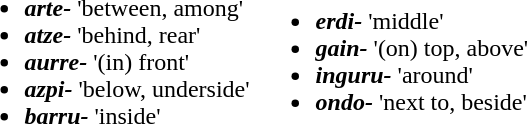<table>
<tr>
<td><br><ul><li><strong><em>arte-</em></strong> 'between, among'</li><li><strong><em>atze-</em></strong> 'behind, rear'</li><li><strong><em>aurre-</em></strong> '(in) front'</li><li><strong><em>azpi-</em></strong> 'below, underside'</li><li><strong><em>barru-</em></strong> 'inside'</li></ul></td>
<td><br><ul><li><strong><em>erdi-</em></strong> 'middle'</li><li><strong><em>gain-</em></strong> '(on) top, above'</li><li><strong><em>inguru-</em></strong> 'around'</li><li><strong><em>ondo-</em></strong> 'next to, beside'</li></ul></td>
</tr>
</table>
